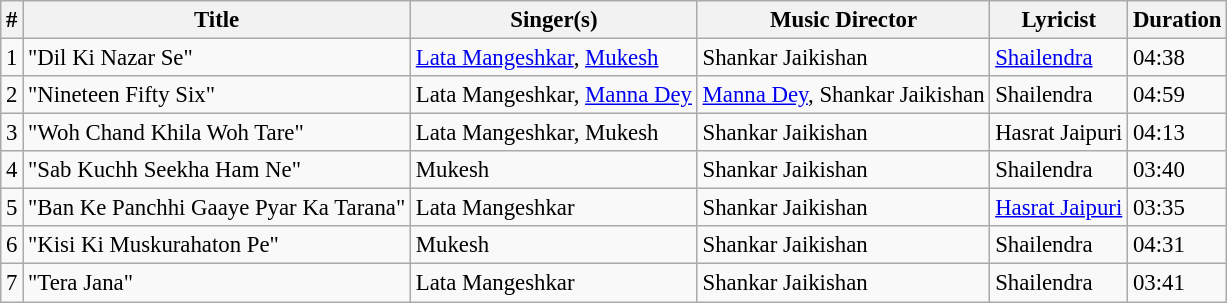<table class="wikitable" style="font-size:95%;">
<tr>
<th>#</th>
<th>Title</th>
<th>Singer(s)</th>
<th>Music Director</th>
<th>Lyricist</th>
<th>Duration</th>
</tr>
<tr>
<td>1</td>
<td>"Dil Ki Nazar Se"</td>
<td><a href='#'>Lata Mangeshkar</a>, <a href='#'>Mukesh</a></td>
<td>Shankar Jaikishan</td>
<td><a href='#'>Shailendra</a></td>
<td>04:38</td>
</tr>
<tr>
<td>2</td>
<td>"Nineteen Fifty Six"</td>
<td>Lata Mangeshkar, <a href='#'>Manna Dey</a></td>
<td><a href='#'>Manna Dey</a>, Shankar Jaikishan</td>
<td>Shailendra</td>
<td>04:59</td>
</tr>
<tr>
<td>3</td>
<td>"Woh Chand Khila Woh Tare"</td>
<td>Lata Mangeshkar, Mukesh</td>
<td>Shankar Jaikishan</td>
<td>Hasrat Jaipuri</td>
<td>04:13</td>
</tr>
<tr>
<td>4</td>
<td>"Sab Kuchh Seekha Ham Ne"</td>
<td>Mukesh</td>
<td>Shankar Jaikishan</td>
<td>Shailendra</td>
<td>03:40</td>
</tr>
<tr>
<td>5</td>
<td>"Ban Ke Panchhi Gaaye Pyar Ka Tarana"</td>
<td>Lata Mangeshkar</td>
<td>Shankar Jaikishan</td>
<td><a href='#'>Hasrat Jaipuri</a></td>
<td>03:35</td>
</tr>
<tr>
<td>6</td>
<td>"Kisi Ki Muskurahaton Pe"</td>
<td>Mukesh</td>
<td>Shankar Jaikishan</td>
<td>Shailendra</td>
<td>04:31</td>
</tr>
<tr>
<td>7</td>
<td>"Tera Jana"</td>
<td>Lata Mangeshkar</td>
<td>Shankar Jaikishan</td>
<td>Shailendra</td>
<td>03:41</td>
</tr>
</table>
